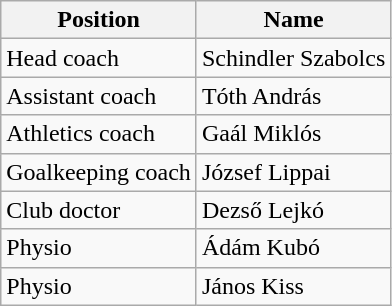<table class="wikitable">
<tr>
<th>Position</th>
<th>Name</th>
</tr>
<tr>
<td>Head coach</td>
<td> Schindler Szabolcs</td>
</tr>
<tr>
<td>Assistant coach</td>
<td> Tóth András</td>
</tr>
<tr>
<td>Athletics coach</td>
<td> Gaál Miklós</td>
</tr>
<tr>
<td>Goalkeeping coach</td>
<td> József Lippai</td>
</tr>
<tr>
<td>Club doctor</td>
<td> Dezső Lejkó</td>
</tr>
<tr>
<td>Physio</td>
<td> Ádám Kubó</td>
</tr>
<tr>
<td>Physio</td>
<td> János Kiss</td>
</tr>
</table>
